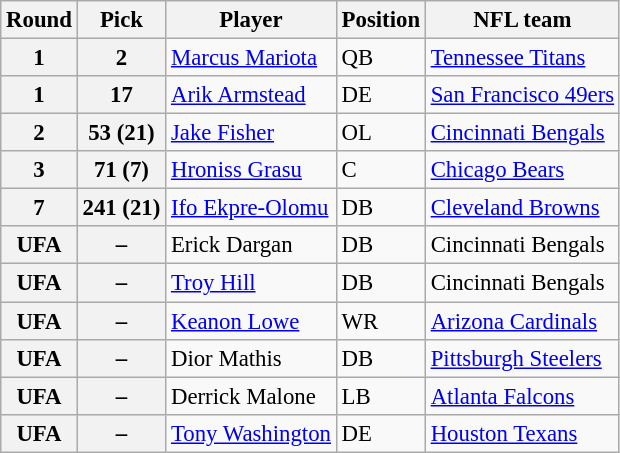<table class="wikitable" style="font-size: 95%;">
<tr>
<th>Round</th>
<th>Pick</th>
<th>Player</th>
<th>Position</th>
<th>NFL team</th>
</tr>
<tr>
<th>1</th>
<th>2</th>
<td><a href='#'>Marcus Mariota</a></td>
<td>QB</td>
<td><a href='#'>Tennessee Titans</a></td>
</tr>
<tr>
<th>1</th>
<th>17</th>
<td><a href='#'>Arik Armstead</a></td>
<td>DE</td>
<td><a href='#'>San Francisco 49ers</a></td>
</tr>
<tr>
<th>2</th>
<th>53 (21)</th>
<td><a href='#'>Jake Fisher</a></td>
<td>OL</td>
<td><a href='#'>Cincinnati Bengals</a></td>
</tr>
<tr>
<th>3</th>
<th>71 (7)</th>
<td><a href='#'>Hroniss Grasu</a></td>
<td>C</td>
<td><a href='#'>Chicago Bears</a></td>
</tr>
<tr>
<th>7</th>
<th>241 (21)</th>
<td><a href='#'>Ifo Ekpre-Olomu</a></td>
<td>DB</td>
<td><a href='#'>Cleveland Browns</a></td>
</tr>
<tr>
<th>UFA</th>
<th>–</th>
<td>Erick Dargan</td>
<td>DB</td>
<td>Cincinnati Bengals</td>
</tr>
<tr>
<th>UFA</th>
<th>–</th>
<td><a href='#'>Troy Hill</a></td>
<td>DB</td>
<td>Cincinnati Bengals</td>
</tr>
<tr>
<th>UFA</th>
<th>–</th>
<td><a href='#'>Keanon Lowe</a></td>
<td>WR</td>
<td><a href='#'>Arizona Cardinals</a></td>
</tr>
<tr>
<th>UFA</th>
<th>–</th>
<td>Dior Mathis</td>
<td>DB</td>
<td><a href='#'>Pittsburgh Steelers</a></td>
</tr>
<tr>
<th>UFA</th>
<th>–</th>
<td>Derrick Malone</td>
<td>LB</td>
<td><a href='#'>Atlanta Falcons</a></td>
</tr>
<tr>
<th>UFA</th>
<th>–</th>
<td><a href='#'>Tony Washington</a></td>
<td>DE</td>
<td><a href='#'>Houston Texans</a></td>
</tr>
</table>
